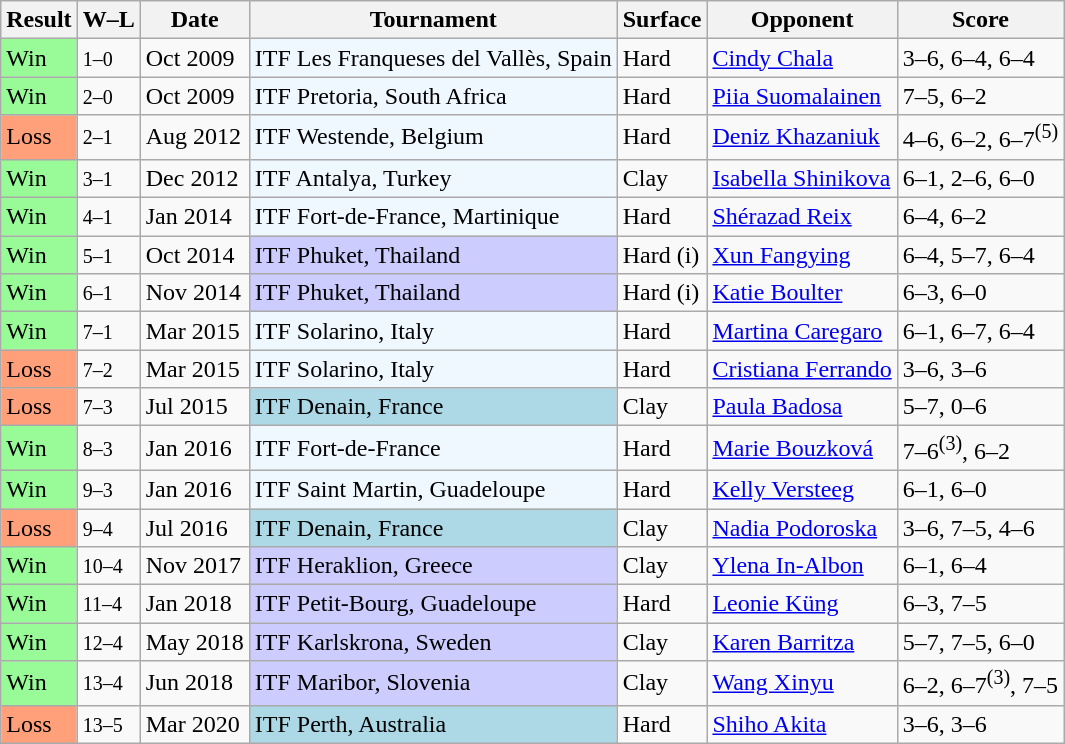<table class="sortable wikitable">
<tr>
<th>Result</th>
<th class="unsortable">W–L</th>
<th>Date</th>
<th>Tournament</th>
<th>Surface</th>
<th>Opponent</th>
<th class="unsortable">Score</th>
</tr>
<tr>
<td bgcolor="98FB98">Win</td>
<td><small>1–0</small></td>
<td>Oct 2009</td>
<td style="background:#f0f8ff;">ITF Les Franqueses del Vallès, Spain</td>
<td>Hard</td>
<td> <a href='#'>Cindy Chala</a></td>
<td>3–6, 6–4, 6–4</td>
</tr>
<tr>
<td bgcolor="98FB98">Win</td>
<td><small>2–0</small></td>
<td>Oct 2009</td>
<td style="background:#f0f8ff;">ITF Pretoria, South Africa</td>
<td>Hard</td>
<td> <a href='#'>Piia Suomalainen</a></td>
<td>7–5, 6–2</td>
</tr>
<tr>
<td bgcolor="FFA07A">Loss</td>
<td><small>2–1</small></td>
<td>Aug 2012</td>
<td style="background:#f0f8ff;">ITF Westende, Belgium</td>
<td>Hard</td>
<td> <a href='#'>Deniz Khazaniuk</a></td>
<td>4–6, 6–2, 6–7<sup>(5)</sup></td>
</tr>
<tr>
<td bgcolor="98FB98">Win</td>
<td><small>3–1</small></td>
<td>Dec 2012</td>
<td style="background:#f0f8ff;">ITF Antalya, Turkey</td>
<td>Clay</td>
<td> <a href='#'>Isabella Shinikova</a></td>
<td>6–1, 2–6, 6–0</td>
</tr>
<tr>
<td bgcolor="98FB98">Win</td>
<td><small>4–1</small></td>
<td>Jan 2014</td>
<td style="background:#f0f8ff;">ITF Fort-de-France, Martinique</td>
<td>Hard</td>
<td> <a href='#'>Shérazad Reix</a></td>
<td>6–4, 6–2</td>
</tr>
<tr>
<td bgcolor="98FB98">Win</td>
<td><small>5–1</small></td>
<td>Oct 2014</td>
<td style="background:#ccccff;">ITF Phuket, Thailand</td>
<td>Hard (i)</td>
<td> <a href='#'>Xun Fangying</a></td>
<td>6–4, 5–7, 6–4</td>
</tr>
<tr>
<td bgcolor="98FB98">Win</td>
<td><small>6–1</small></td>
<td>Nov 2014</td>
<td style="background:#ccccff;">ITF Phuket, Thailand</td>
<td>Hard (i)</td>
<td> <a href='#'>Katie Boulter</a></td>
<td>6–3, 6–0</td>
</tr>
<tr>
<td bgcolor="98FB98">Win</td>
<td><small>7–1</small></td>
<td>Mar 2015</td>
<td style="background:#f0f8ff;">ITF Solarino, Italy</td>
<td>Hard</td>
<td> <a href='#'>Martina Caregaro</a></td>
<td>6–1, 6–7, 6–4</td>
</tr>
<tr>
<td bgcolor="FFA07A">Loss</td>
<td><small>7–2</small></td>
<td>Mar 2015</td>
<td style="background:#f0f8ff;">ITF Solarino, Italy</td>
<td>Hard</td>
<td> <a href='#'>Cristiana Ferrando</a></td>
<td>3–6, 3–6</td>
</tr>
<tr>
<td bgcolor="FFA07A">Loss</td>
<td><small>7–3</small></td>
<td>Jul 2015</td>
<td style="background:lightblue;">ITF Denain, France</td>
<td>Clay</td>
<td> <a href='#'>Paula Badosa</a></td>
<td>5–7, 0–6</td>
</tr>
<tr>
<td bgcolor="98FB98">Win</td>
<td><small>8–3</small></td>
<td>Jan 2016</td>
<td style="background:#f0f8ff;">ITF Fort-de-France</td>
<td>Hard</td>
<td> <a href='#'>Marie Bouzková</a></td>
<td>7–6<sup>(3)</sup>, 6–2</td>
</tr>
<tr>
<td bgcolor="98FB98">Win</td>
<td><small>9–3</small></td>
<td>Jan 2016</td>
<td style="background:#f0f8ff;">ITF Saint Martin, Guadeloupe</td>
<td>Hard</td>
<td> <a href='#'>Kelly Versteeg</a></td>
<td>6–1, 6–0</td>
</tr>
<tr>
<td bgcolor="FFA07A">Loss</td>
<td><small>9–4</small></td>
<td>Jul 2016</td>
<td style="background:lightblue;">ITF Denain, France</td>
<td>Clay</td>
<td> <a href='#'>Nadia Podoroska</a></td>
<td>3–6, 7–5, 4–6</td>
</tr>
<tr>
<td bgcolor="98FB98">Win</td>
<td><small>10–4</small></td>
<td>Nov 2017</td>
<td style="background:#ccccff;">ITF Heraklion, Greece</td>
<td>Clay</td>
<td> <a href='#'>Ylena In-Albon</a></td>
<td>6–1, 6–4</td>
</tr>
<tr>
<td bgcolor="98FB98">Win</td>
<td><small>11–4</small></td>
<td>Jan 2018</td>
<td style="background:#ccccff;">ITF Petit-Bourg, Guadeloupe</td>
<td>Hard</td>
<td> <a href='#'>Leonie Küng</a></td>
<td>6–3, 7–5</td>
</tr>
<tr>
<td bgcolor="98FB98">Win</td>
<td><small>12–4</small></td>
<td>May 2018</td>
<td style="background:#ccccff;">ITF Karlskrona, Sweden</td>
<td>Clay</td>
<td> <a href='#'>Karen Barritza</a></td>
<td>5–7, 7–5, 6–0</td>
</tr>
<tr>
<td bgcolor="98FB98">Win</td>
<td><small>13–4</small></td>
<td>Jun 2018</td>
<td style="background:#ccccff;">ITF Maribor, Slovenia</td>
<td>Clay</td>
<td> <a href='#'>Wang Xinyu</a></td>
<td>6–2, 6–7<sup>(3)</sup>, 7–5</td>
</tr>
<tr>
<td bgcolor="FFA07A">Loss</td>
<td><small>13–5</small></td>
<td>Mar 2020</td>
<td style="background:lightblue;">ITF Perth, Australia</td>
<td>Hard</td>
<td> <a href='#'>Shiho Akita</a></td>
<td>3–6, 3–6</td>
</tr>
</table>
